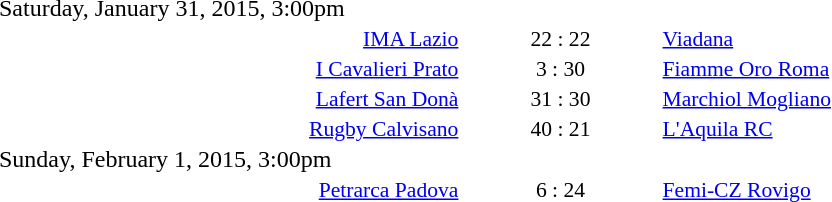<table style="width:70%;" cellspacing="1">
<tr>
<th width=35%></th>
<th width=15%></th>
<th></th>
</tr>
<tr>
<td>Saturday, January 31, 2015, 3:00pm</td>
</tr>
<tr style=font-size:90%>
<td align=right><a href='#'>IMA Lazio</a></td>
<td align=center>22 : 22</td>
<td><a href='#'>Viadana</a></td>
</tr>
<tr style=font-size:90%>
<td align=right><a href='#'>I Cavalieri Prato</a></td>
<td align=center>3 : 30</td>
<td><a href='#'>Fiamme Oro Roma</a></td>
</tr>
<tr style=font-size:90%>
<td align=right><a href='#'>Lafert San Donà</a></td>
<td align=center>31 : 30</td>
<td><a href='#'>Marchiol Mogliano</a></td>
</tr>
<tr style=font-size:90%>
<td align=right><a href='#'>Rugby Calvisano</a></td>
<td align=center>40 : 21</td>
<td><a href='#'>L'Aquila RC</a></td>
</tr>
<tr>
<td>Sunday, February 1, 2015, 3:00pm</td>
</tr>
<tr style=font-size:90%>
<td align=right><a href='#'>Petrarca Padova</a></td>
<td align=center>6 : 24</td>
<td><a href='#'>Femi-CZ Rovigo</a></td>
</tr>
</table>
